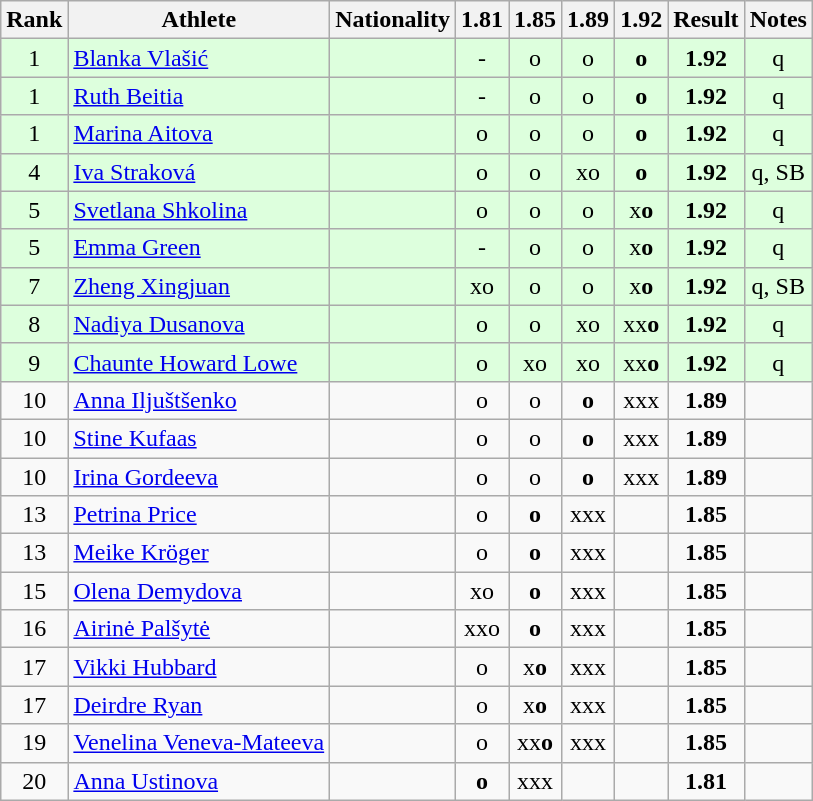<table class="wikitable sortable" style="text-align:center">
<tr>
<th>Rank</th>
<th>Athlete</th>
<th>Nationality</th>
<th>1.81</th>
<th>1.85</th>
<th>1.89</th>
<th>1.92</th>
<th>Result</th>
<th>Notes</th>
</tr>
<tr bgcolor=ddffdd>
<td>1</td>
<td align=left><a href='#'>Blanka Vlašić</a></td>
<td align=left></td>
<td>-</td>
<td>o</td>
<td>o</td>
<td><strong>o</strong></td>
<td><strong>1.92</strong></td>
<td>q</td>
</tr>
<tr bgcolor=ddffdd>
<td>1</td>
<td align=left><a href='#'>Ruth Beitia</a></td>
<td align=left></td>
<td>-</td>
<td>o</td>
<td>o</td>
<td><strong>o</strong></td>
<td><strong>1.92</strong></td>
<td>q</td>
</tr>
<tr bgcolor=ddffdd>
<td>1</td>
<td align=left><a href='#'>Marina Aitova</a></td>
<td align=left></td>
<td>o</td>
<td>o</td>
<td>o</td>
<td><strong>o</strong></td>
<td><strong>1.92</strong></td>
<td>q</td>
</tr>
<tr bgcolor=ddffdd>
<td>4</td>
<td align=left><a href='#'>Iva Straková</a></td>
<td align=left></td>
<td>o</td>
<td>o</td>
<td>xo</td>
<td><strong>o</strong></td>
<td><strong>1.92</strong></td>
<td>q, SB</td>
</tr>
<tr bgcolor=ddffdd>
<td>5</td>
<td align=left><a href='#'>Svetlana Shkolina</a></td>
<td align=left></td>
<td>o</td>
<td>o</td>
<td>o</td>
<td>x<strong>o</strong></td>
<td><strong>1.92</strong></td>
<td>q</td>
</tr>
<tr bgcolor=ddffdd>
<td>5</td>
<td align=left><a href='#'>Emma Green</a></td>
<td align=left></td>
<td>-</td>
<td>o</td>
<td>o</td>
<td>x<strong>o</strong></td>
<td><strong>1.92</strong></td>
<td>q</td>
</tr>
<tr bgcolor=ddffdd>
<td>7</td>
<td align=left><a href='#'>Zheng Xingjuan</a></td>
<td align=left></td>
<td>xo</td>
<td>o</td>
<td>o</td>
<td>x<strong>o</strong></td>
<td><strong>1.92</strong></td>
<td>q, SB</td>
</tr>
<tr bgcolor=ddffdd>
<td>8</td>
<td align=left><a href='#'>Nadiya Dusanova</a></td>
<td align=left></td>
<td>o</td>
<td>o</td>
<td>xo</td>
<td>xx<strong>o</strong></td>
<td><strong>1.92</strong></td>
<td>q</td>
</tr>
<tr bgcolor=ddffdd>
<td>9</td>
<td align=left><a href='#'>Chaunte Howard Lowe</a></td>
<td align=left></td>
<td>o</td>
<td>xo</td>
<td>xo</td>
<td>xx<strong>o</strong></td>
<td><strong>1.92</strong></td>
<td>q</td>
</tr>
<tr>
<td>10</td>
<td align=left><a href='#'>Anna Iljuštšenko</a></td>
<td align=left></td>
<td>o</td>
<td>o</td>
<td><strong>o</strong></td>
<td>xxx</td>
<td><strong>1.89</strong></td>
<td></td>
</tr>
<tr>
<td>10</td>
<td align=left><a href='#'>Stine Kufaas</a></td>
<td align=left></td>
<td>o</td>
<td>o</td>
<td><strong>o</strong></td>
<td>xxx</td>
<td><strong>1.89</strong></td>
<td></td>
</tr>
<tr>
<td>10</td>
<td align=left><a href='#'>Irina Gordeeva</a></td>
<td align=left></td>
<td>o</td>
<td>o</td>
<td><strong>o</strong></td>
<td>xxx</td>
<td><strong>1.89</strong></td>
<td></td>
</tr>
<tr>
<td>13</td>
<td align=left><a href='#'>Petrina Price</a></td>
<td align=left></td>
<td>o</td>
<td><strong>o</strong></td>
<td>xxx</td>
<td></td>
<td><strong>1.85</strong></td>
<td></td>
</tr>
<tr>
<td>13</td>
<td align=left><a href='#'>Meike Kröger</a></td>
<td align=left></td>
<td>o</td>
<td><strong>o</strong></td>
<td>xxx</td>
<td></td>
<td><strong>1.85</strong></td>
<td></td>
</tr>
<tr>
<td>15</td>
<td align=left><a href='#'>Olena Demydova</a></td>
<td align=left></td>
<td>xo</td>
<td><strong>o</strong></td>
<td>xxx</td>
<td></td>
<td><strong>1.85</strong></td>
<td></td>
</tr>
<tr>
<td>16</td>
<td align=left><a href='#'>Airinė Palšytė</a></td>
<td align=left></td>
<td>xxo</td>
<td><strong>o</strong></td>
<td>xxx</td>
<td></td>
<td><strong>1.85</strong></td>
<td></td>
</tr>
<tr>
<td>17</td>
<td align=left><a href='#'>Vikki Hubbard</a></td>
<td align=left></td>
<td>o</td>
<td>x<strong>o</strong></td>
<td>xxx</td>
<td></td>
<td><strong>1.85</strong></td>
<td></td>
</tr>
<tr>
<td>17</td>
<td align=left><a href='#'>Deirdre Ryan</a></td>
<td align=left></td>
<td>o</td>
<td>x<strong>o</strong></td>
<td>xxx</td>
<td></td>
<td><strong>1.85</strong></td>
<td></td>
</tr>
<tr>
<td>19</td>
<td align=left><a href='#'>Venelina Veneva-Mateeva</a></td>
<td align=left></td>
<td>o</td>
<td>xx<strong>o</strong></td>
<td>xxx</td>
<td></td>
<td><strong>1.85</strong></td>
<td></td>
</tr>
<tr>
<td>20</td>
<td align=left><a href='#'>Anna Ustinova</a></td>
<td align=left></td>
<td><strong>o</strong></td>
<td>xxx</td>
<td></td>
<td></td>
<td><strong>1.81</strong></td>
<td></td>
</tr>
</table>
